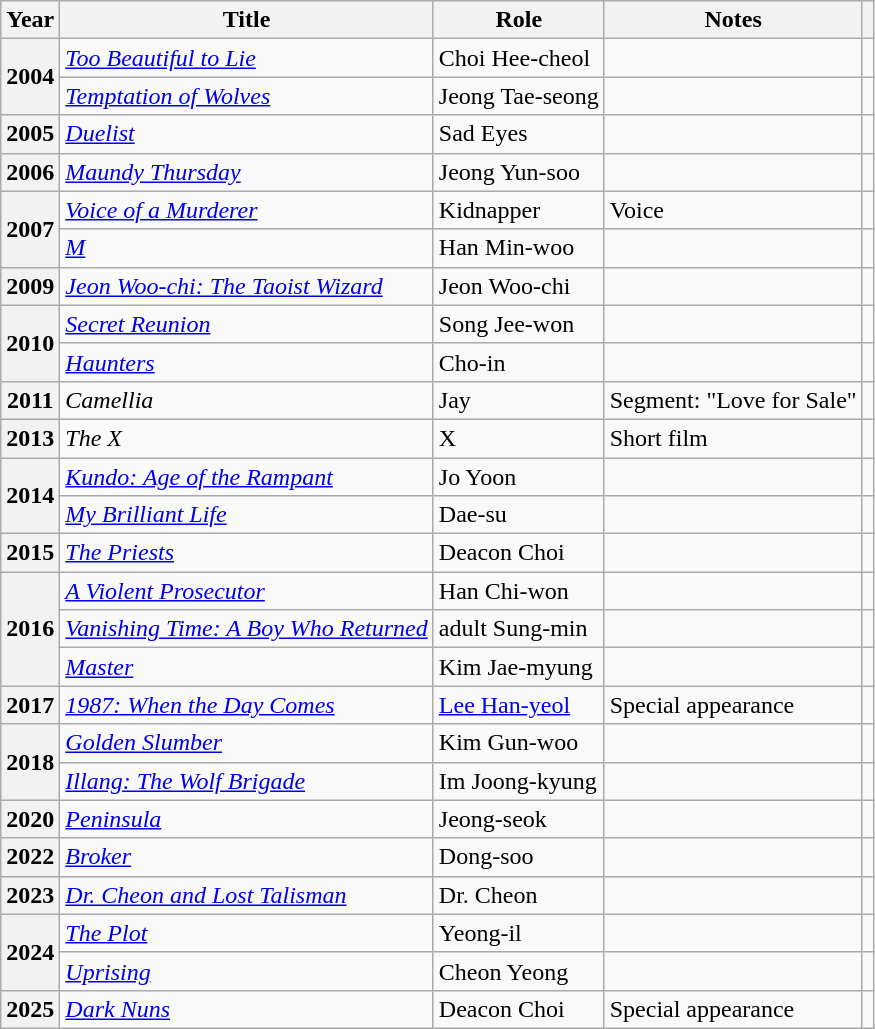<table class="wikitable plainrowheaders sortable">
<tr>
<th scope="col">Year</th>
<th scope="col">Title</th>
<th scope="col">Role</th>
<th scope="col" class="unsortable">Notes</th>
<th scope="col" class="unsortable"></th>
</tr>
<tr>
<th scope="row" rowspan="2">2004</th>
<td><em><a href='#'>Too Beautiful to Lie</a></em></td>
<td>Choi Hee-cheol</td>
<td></td>
<td></td>
</tr>
<tr>
<td><em><a href='#'>Temptation of Wolves</a></em></td>
<td>Jeong Tae-seong</td>
<td></td>
<td></td>
</tr>
<tr>
<th scope="row">2005</th>
<td><em><a href='#'>Duelist</a></em></td>
<td>Sad Eyes</td>
<td></td>
<td></td>
</tr>
<tr>
<th scope="row">2006</th>
<td><em><a href='#'>Maundy Thursday</a></em></td>
<td>Jeong Yun-soo</td>
<td></td>
<td></td>
</tr>
<tr>
<th scope="row" rowspan="2">2007</th>
<td><em><a href='#'>Voice of a Murderer</a></em></td>
<td>Kidnapper</td>
<td>Voice</td>
<td></td>
</tr>
<tr>
<td><em><a href='#'>M</a></em></td>
<td>Han Min-woo</td>
<td></td>
</tr>
<tr>
<th scope="row">2009</th>
<td><em><a href='#'>Jeon Woo-chi: The Taoist Wizard</a></em></td>
<td>Jeon Woo-chi</td>
<td></td>
<td></td>
</tr>
<tr>
<th scope="row" rowspan="2">2010</th>
<td><em><a href='#'>Secret Reunion</a></em></td>
<td>Song Jee-won</td>
<td></td>
<td></td>
</tr>
<tr>
<td><em><a href='#'>Haunters</a></em></td>
<td>Cho-in</td>
<td></td>
<td></td>
</tr>
<tr>
<th scope="row">2011</th>
<td><em>Camellia</em></td>
<td>Jay</td>
<td>Segment: "Love for Sale"</td>
<td></td>
</tr>
<tr>
<th scope="row">2013</th>
<td><em>The X</em></td>
<td>X</td>
<td>Short film</td>
<td></td>
</tr>
<tr>
<th scope="row" rowspan="2">2014</th>
<td><em><a href='#'>Kundo: Age of the Rampant</a></em></td>
<td>Jo Yoon</td>
<td></td>
<td></td>
</tr>
<tr>
<td><em><a href='#'>My Brilliant Life</a></em></td>
<td>Dae-su</td>
<td></td>
<td></td>
</tr>
<tr>
<th scope="row">2015</th>
<td><em><a href='#'>The Priests</a></em></td>
<td>Deacon Choi</td>
<td></td>
<td></td>
</tr>
<tr>
<th scope="row" rowspan="3">2016</th>
<td><em><a href='#'>A Violent Prosecutor</a></em></td>
<td>Han Chi-won</td>
<td></td>
<td></td>
</tr>
<tr>
<td><em><a href='#'>Vanishing Time: A Boy Who Returned</a></em></td>
<td>adult Sung-min</td>
<td></td>
<td></td>
</tr>
<tr>
<td><em><a href='#'>Master</a></em></td>
<td>Kim Jae-myung</td>
<td></td>
<td></td>
</tr>
<tr>
<th scope="row">2017</th>
<td><em><a href='#'>1987: When the Day Comes</a></em></td>
<td><a href='#'>Lee Han-yeol</a></td>
<td>Special appearance</td>
<td></td>
</tr>
<tr>
<th scope="row" rowspan="2">2018</th>
<td><em><a href='#'>Golden Slumber</a></em></td>
<td>Kim Gun-woo</td>
<td></td>
<td></td>
</tr>
<tr>
<td><em><a href='#'>Illang: The Wolf Brigade</a></em></td>
<td>Im Joong-kyung</td>
<td></td>
<td></td>
</tr>
<tr>
<th scope="row">2020</th>
<td><em><a href='#'>Peninsula</a></em></td>
<td>Jeong-seok</td>
<td></td>
<td></td>
</tr>
<tr>
<th scope="row">2022</th>
<td><em><a href='#'>Broker</a></em></td>
<td>Dong-soo</td>
<td></td>
<td style="text-align:center"></td>
</tr>
<tr>
<th scope="row">2023</th>
<td><em><a href='#'>Dr. Cheon and Lost Talisman</a></em></td>
<td>Dr. Cheon</td>
<td></td>
<td style="text-align:center"></td>
</tr>
<tr>
<th scope="row" rowspan="2">2024</th>
<td><em><a href='#'>The Plot</a></em></td>
<td>Yeong-il</td>
<td></td>
<td style="text-align:center"></td>
</tr>
<tr>
<td><em><a href='#'>Uprising</a></em></td>
<td>Cheon Yeong</td>
<td></td>
<td style="text-align:center"></td>
</tr>
<tr>
<th scope="row">2025</th>
<td><em><a href='#'>Dark Nuns</a></em></td>
<td>Deacon Choi</td>
<td>Special appearance</td>
<td style="text-align:center"></td>
</tr>
</table>
